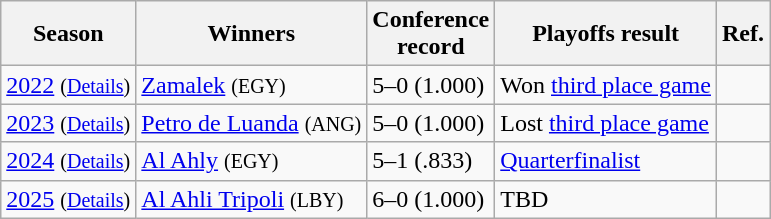<table class="wikitable">
<tr>
<th>Season</th>
<th>Winners</th>
<th>Conference<br>record</th>
<th>Playoffs result</th>
<th>Ref.</th>
</tr>
<tr>
<td><a href='#'>2022</a> <small>(<a href='#'>Details</a>)</small></td>
<td> <a href='#'>Zamalek</a> <small>(EGY)</small></td>
<td> 5–0 (1.000)</td>
<td>Won <a href='#'>third place game</a></td>
<td align="center"></td>
</tr>
<tr>
<td><a href='#'>2023</a> <small>(<a href='#'>Details</a>)</small></td>
<td> <a href='#'>Petro de Luanda</a> <small>(ANG)</small></td>
<td> 5–0 (1.000)</td>
<td>Lost <a href='#'>third place game</a></td>
<td align="center"></td>
</tr>
<tr>
<td><a href='#'>2024</a> <small>(<a href='#'>Details</a>)</small></td>
<td> <a href='#'>Al Ahly</a> <small>(EGY)</small></td>
<td> 5–1 (.833)</td>
<td><a href='#'>Quarterfinalist</a></td>
<td></td>
</tr>
<tr>
<td><a href='#'>2025</a> <small>(<a href='#'>Details</a>)</small></td>
<td> <a href='#'>Al Ahli Tripoli</a> <small>(LBY)</small></td>
<td> 6–0 (1.000)</td>
<td>TBD</td>
<td></td>
</tr>
</table>
